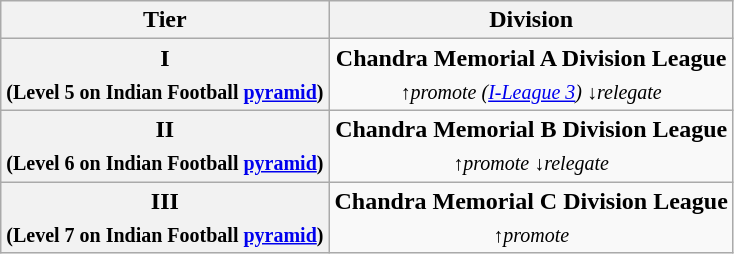<table class="wikitable" style="text-align:center;">
<tr>
<th>Tier</th>
<th>Division</th>
</tr>
<tr>
<th>I<br><sub>(Level 5 on Indian Football <a href='#'>pyramid</a>)</sub></th>
<td><strong>Chandra Memorial A Division League</strong><br><em><sub>↑promote (<a href='#'>I-League 3</a>) ↓relegate</sub></em></td>
</tr>
<tr>
<th>II<br><sub>(Level 6 on Indian Football <a href='#'>pyramid</a>)</sub></th>
<td><strong>Chandra Memorial B Division League</strong><br><em><sub>↑promote ↓relegate</sub></em></td>
</tr>
<tr>
<th>III<br><sub>(Level 7 on Indian Football <a href='#'>pyramid</a>)</sub></th>
<td><strong>Chandra Memorial C Division League</strong><br><em><sub>↑promote</sub></em></td>
</tr>
</table>
